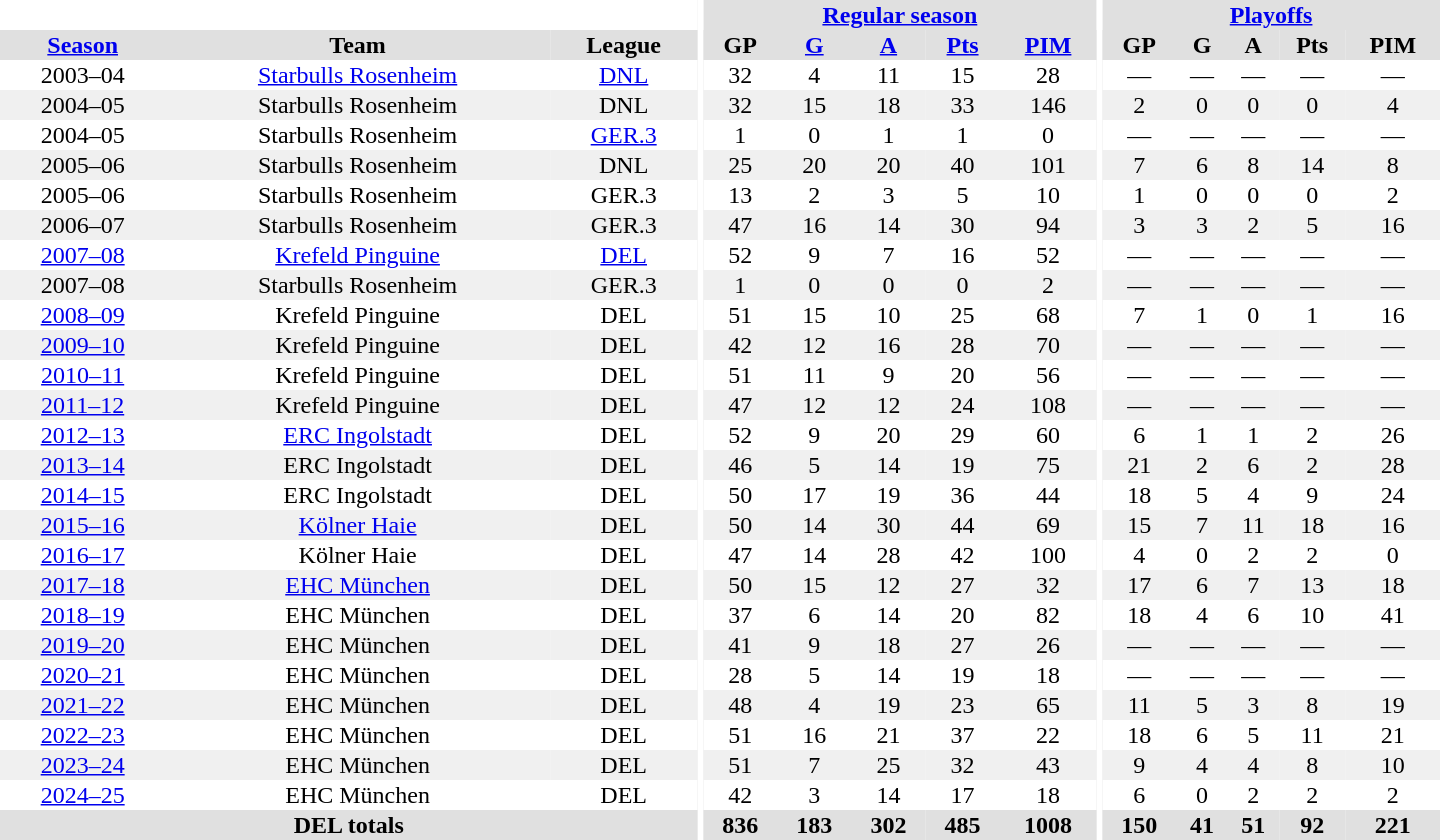<table border="0" cellpadding="1" cellspacing="0" style="text-align:center; width:60em">
<tr bgcolor="#e0e0e0">
<th colspan="3" bgcolor="#ffffff"></th>
<th rowspan="99" bgcolor="#ffffff"></th>
<th colspan="5"><a href='#'>Regular season</a></th>
<th rowspan="99" bgcolor="#ffffff"></th>
<th colspan="5"><a href='#'>Playoffs</a></th>
</tr>
<tr bgcolor="#e0e0e0">
<th><a href='#'>Season</a></th>
<th>Team</th>
<th>League</th>
<th>GP</th>
<th><a href='#'>G</a></th>
<th><a href='#'>A</a></th>
<th><a href='#'>Pts</a></th>
<th><a href='#'>PIM</a></th>
<th>GP</th>
<th>G</th>
<th>A</th>
<th>Pts</th>
<th>PIM</th>
</tr>
<tr>
<td>2003–04</td>
<td><a href='#'>Starbulls Rosenheim</a></td>
<td><a href='#'>DNL</a></td>
<td>32</td>
<td>4</td>
<td>11</td>
<td>15</td>
<td>28</td>
<td>—</td>
<td>—</td>
<td>—</td>
<td>—</td>
<td>—</td>
</tr>
<tr bgcolor="#f0f0f0">
<td>2004–05</td>
<td>Starbulls Rosenheim</td>
<td>DNL</td>
<td>32</td>
<td>15</td>
<td>18</td>
<td>33</td>
<td>146</td>
<td>2</td>
<td>0</td>
<td>0</td>
<td>0</td>
<td>4</td>
</tr>
<tr>
<td>2004–05</td>
<td>Starbulls Rosenheim</td>
<td><a href='#'>GER.3</a></td>
<td>1</td>
<td>0</td>
<td>1</td>
<td>1</td>
<td>0</td>
<td>—</td>
<td>—</td>
<td>—</td>
<td>—</td>
<td>—</td>
</tr>
<tr bgcolor="#f0f0f0">
<td>2005–06</td>
<td>Starbulls Rosenheim</td>
<td>DNL</td>
<td>25</td>
<td>20</td>
<td>20</td>
<td>40</td>
<td>101</td>
<td>7</td>
<td>6</td>
<td>8</td>
<td>14</td>
<td>8</td>
</tr>
<tr>
<td>2005–06</td>
<td>Starbulls Rosenheim</td>
<td>GER.3</td>
<td>13</td>
<td>2</td>
<td>3</td>
<td>5</td>
<td>10</td>
<td>1</td>
<td>0</td>
<td>0</td>
<td>0</td>
<td>2</td>
</tr>
<tr bgcolor="#f0f0f0">
<td>2006–07</td>
<td>Starbulls Rosenheim</td>
<td>GER.3</td>
<td>47</td>
<td>16</td>
<td>14</td>
<td>30</td>
<td>94</td>
<td>3</td>
<td>3</td>
<td>2</td>
<td>5</td>
<td>16</td>
</tr>
<tr>
<td><a href='#'>2007–08</a></td>
<td><a href='#'>Krefeld Pinguine</a></td>
<td><a href='#'>DEL</a></td>
<td>52</td>
<td>9</td>
<td>7</td>
<td>16</td>
<td>52</td>
<td>—</td>
<td>—</td>
<td>—</td>
<td>—</td>
<td>—</td>
</tr>
<tr bgcolor="#f0f0f0">
<td>2007–08</td>
<td>Starbulls Rosenheim</td>
<td>GER.3</td>
<td>1</td>
<td>0</td>
<td>0</td>
<td>0</td>
<td>2</td>
<td>—</td>
<td>—</td>
<td>—</td>
<td>—</td>
<td>—</td>
</tr>
<tr>
<td><a href='#'>2008–09</a></td>
<td>Krefeld Pinguine</td>
<td>DEL</td>
<td>51</td>
<td>15</td>
<td>10</td>
<td>25</td>
<td>68</td>
<td>7</td>
<td>1</td>
<td>0</td>
<td>1</td>
<td>16</td>
</tr>
<tr bgcolor="#f0f0f0">
<td><a href='#'>2009–10</a></td>
<td>Krefeld Pinguine</td>
<td>DEL</td>
<td>42</td>
<td>12</td>
<td>16</td>
<td>28</td>
<td>70</td>
<td>—</td>
<td>—</td>
<td>—</td>
<td>—</td>
<td>—</td>
</tr>
<tr>
<td><a href='#'>2010–11</a></td>
<td>Krefeld Pinguine</td>
<td>DEL</td>
<td>51</td>
<td>11</td>
<td>9</td>
<td>20</td>
<td>56</td>
<td>—</td>
<td>—</td>
<td>—</td>
<td>—</td>
<td>—</td>
</tr>
<tr bgcolor="#f0f0f0">
<td><a href='#'>2011–12</a></td>
<td>Krefeld Pinguine</td>
<td>DEL</td>
<td>47</td>
<td>12</td>
<td>12</td>
<td>24</td>
<td>108</td>
<td>—</td>
<td>—</td>
<td>—</td>
<td>—</td>
<td>—</td>
</tr>
<tr>
<td><a href='#'>2012–13</a></td>
<td><a href='#'>ERC Ingolstadt</a></td>
<td>DEL</td>
<td>52</td>
<td>9</td>
<td>20</td>
<td>29</td>
<td>60</td>
<td>6</td>
<td>1</td>
<td>1</td>
<td>2</td>
<td>26</td>
</tr>
<tr bgcolor="#f0f0f0">
<td><a href='#'>2013–14</a></td>
<td>ERC Ingolstadt</td>
<td>DEL</td>
<td>46</td>
<td>5</td>
<td>14</td>
<td>19</td>
<td>75</td>
<td>21</td>
<td>2</td>
<td>6</td>
<td>2</td>
<td>28</td>
</tr>
<tr>
<td><a href='#'>2014–15</a></td>
<td>ERC Ingolstadt</td>
<td>DEL</td>
<td>50</td>
<td>17</td>
<td>19</td>
<td>36</td>
<td>44</td>
<td>18</td>
<td>5</td>
<td>4</td>
<td>9</td>
<td>24</td>
</tr>
<tr bgcolor="#f0f0f0">
<td><a href='#'>2015–16</a></td>
<td><a href='#'>Kölner Haie</a></td>
<td>DEL</td>
<td>50</td>
<td>14</td>
<td>30</td>
<td>44</td>
<td>69</td>
<td>15</td>
<td>7</td>
<td>11</td>
<td>18</td>
<td>16</td>
</tr>
<tr>
<td><a href='#'>2016–17</a></td>
<td>Kölner Haie</td>
<td>DEL</td>
<td>47</td>
<td>14</td>
<td>28</td>
<td>42</td>
<td>100</td>
<td>4</td>
<td>0</td>
<td>2</td>
<td>2</td>
<td>0</td>
</tr>
<tr bgcolor="#f0f0f0">
<td><a href='#'>2017–18</a></td>
<td><a href='#'>EHC München</a></td>
<td>DEL</td>
<td>50</td>
<td>15</td>
<td>12</td>
<td>27</td>
<td>32</td>
<td>17</td>
<td>6</td>
<td>7</td>
<td>13</td>
<td>18</td>
</tr>
<tr>
<td><a href='#'>2018–19</a></td>
<td>EHC München</td>
<td>DEL</td>
<td>37</td>
<td>6</td>
<td>14</td>
<td>20</td>
<td>82</td>
<td>18</td>
<td>4</td>
<td>6</td>
<td>10</td>
<td>41</td>
</tr>
<tr bgcolor="#f0f0f0">
<td><a href='#'>2019–20</a></td>
<td>EHC München</td>
<td>DEL</td>
<td>41</td>
<td>9</td>
<td>18</td>
<td>27</td>
<td>26</td>
<td>—</td>
<td>—</td>
<td>—</td>
<td>—</td>
<td>—</td>
</tr>
<tr>
<td><a href='#'>2020–21</a></td>
<td>EHC München</td>
<td>DEL</td>
<td>28</td>
<td>5</td>
<td>14</td>
<td>19</td>
<td>18</td>
<td>—</td>
<td>—</td>
<td>—</td>
<td>—</td>
<td>—</td>
</tr>
<tr bgcolor="#f0f0f0">
<td><a href='#'>2021–22</a></td>
<td>EHC München</td>
<td>DEL</td>
<td>48</td>
<td>4</td>
<td>19</td>
<td>23</td>
<td>65</td>
<td>11</td>
<td>5</td>
<td>3</td>
<td>8</td>
<td>19</td>
</tr>
<tr>
<td><a href='#'>2022–23</a></td>
<td>EHC München</td>
<td>DEL</td>
<td>51</td>
<td>16</td>
<td>21</td>
<td>37</td>
<td>22</td>
<td>18</td>
<td>6</td>
<td>5</td>
<td>11</td>
<td>21</td>
</tr>
<tr bgcolor="#f0f0f0">
<td><a href='#'>2023–24</a></td>
<td>EHC München</td>
<td>DEL</td>
<td>51</td>
<td>7</td>
<td>25</td>
<td>32</td>
<td>43</td>
<td>9</td>
<td>4</td>
<td>4</td>
<td>8</td>
<td>10</td>
</tr>
<tr>
<td><a href='#'>2024–25</a></td>
<td>EHC München</td>
<td>DEL</td>
<td>42</td>
<td>3</td>
<td>14</td>
<td>17</td>
<td>18</td>
<td>6</td>
<td>0</td>
<td>2</td>
<td>2</td>
<td>2</td>
</tr>
<tr bgcolor="#e0e0e0">
<th colspan="3">DEL totals</th>
<th>836</th>
<th>183</th>
<th>302</th>
<th>485</th>
<th>1008</th>
<th>150</th>
<th>41</th>
<th>51</th>
<th>92</th>
<th>221</th>
</tr>
</table>
